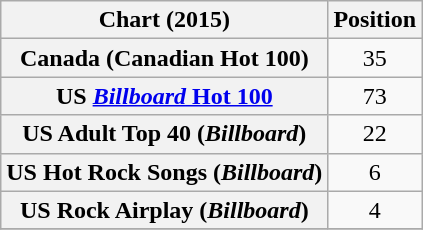<table class="wikitable sortable plainrowheaders" style="text-align:center">
<tr>
<th scope="col">Chart (2015)</th>
<th scope="col">Position</th>
</tr>
<tr>
<th scope="row">Canada (Canadian Hot 100)</th>
<td>35</td>
</tr>
<tr>
<th scope="row">US <a href='#'><em>Billboard</em> Hot 100</a></th>
<td>73</td>
</tr>
<tr>
<th scope="row">US Adult Top 40 (<em>Billboard</em>)</th>
<td>22</td>
</tr>
<tr>
<th scope="row">US Hot Rock Songs (<em>Billboard</em>)</th>
<td>6</td>
</tr>
<tr>
<th scope="row">US Rock Airplay (<em>Billboard</em>)</th>
<td>4</td>
</tr>
<tr>
</tr>
</table>
